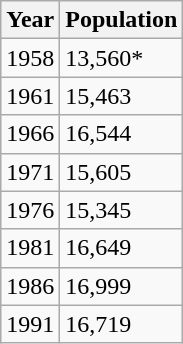<table class="wikitable">
<tr>
<th>Year</th>
<th>Population</th>
</tr>
<tr>
<td>1958</td>
<td>13,560*</td>
</tr>
<tr>
<td>1961</td>
<td>15,463</td>
</tr>
<tr>
<td>1966</td>
<td>16,544</td>
</tr>
<tr>
<td>1971</td>
<td>15,605</td>
</tr>
<tr>
<td>1976</td>
<td>15,345</td>
</tr>
<tr>
<td>1981</td>
<td>16,649</td>
</tr>
<tr>
<td>1986</td>
<td>16,999</td>
</tr>
<tr>
<td>1991</td>
<td>16,719</td>
</tr>
</table>
